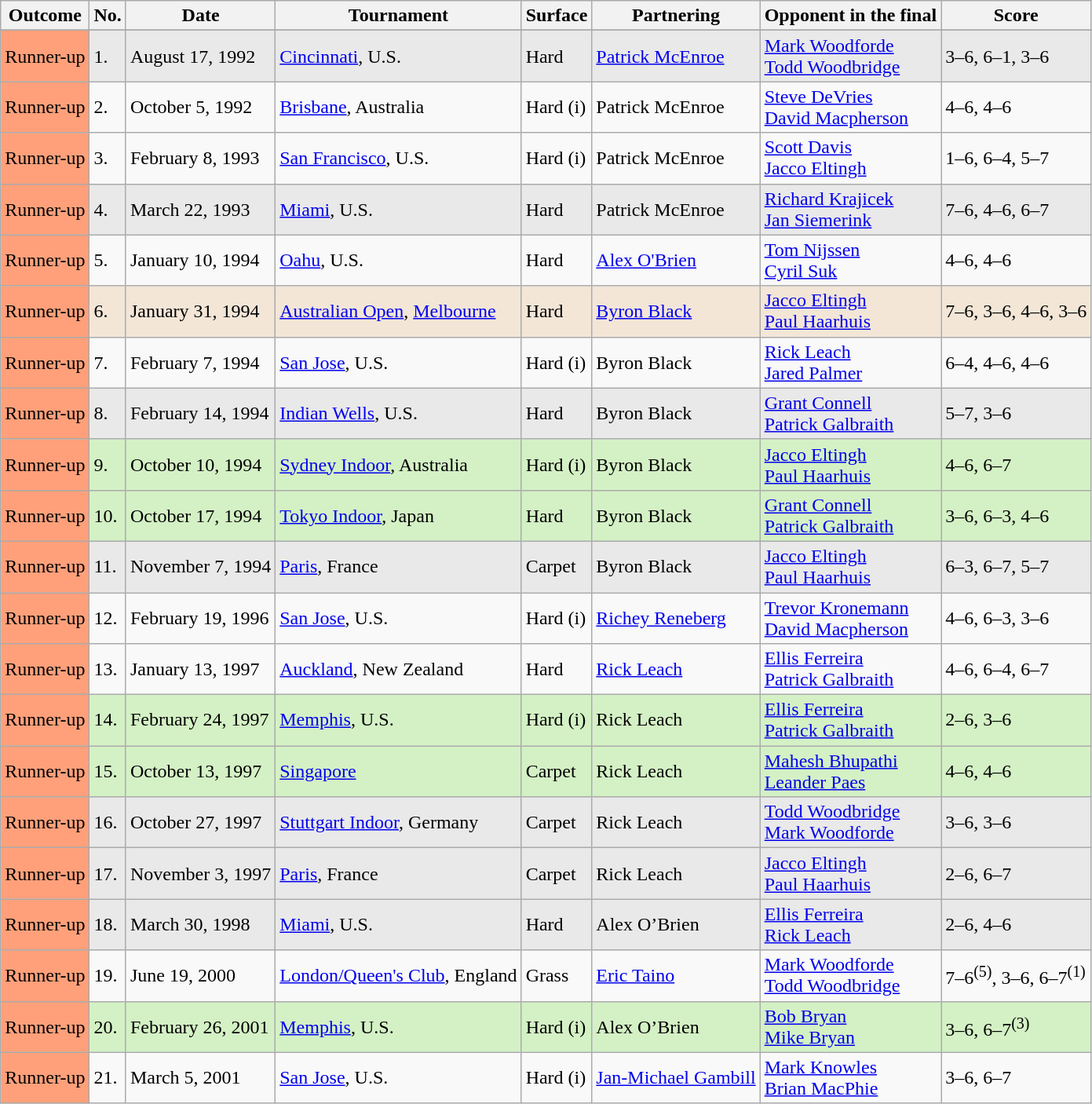<table class="sortable wikitable">
<tr>
<th>Outcome</th>
<th>No.</th>
<th>Date</th>
<th>Tournament</th>
<th>Surface</th>
<th>Partnering</th>
<th>Opponent in the final</th>
<th>Score</th>
</tr>
<tr>
</tr>
<tr bgcolor="#e9e9e9">
<td bgcolor=FFA07A>Runner-up</td>
<td>1.</td>
<td>August 17, 1992</td>
<td><a href='#'>Cincinnati</a>, U.S.</td>
<td>Hard</td>
<td> <a href='#'>Patrick McEnroe</a></td>
<td> <a href='#'>Mark Woodforde</a> <br>  <a href='#'>Todd Woodbridge</a></td>
<td>3–6, 6–1, 3–6</td>
</tr>
<tr>
<td bgcolor=FFA07A>Runner-up</td>
<td>2.</td>
<td>October 5, 1992</td>
<td><a href='#'>Brisbane</a>, Australia</td>
<td>Hard (i)</td>
<td> Patrick McEnroe</td>
<td> <a href='#'>Steve DeVries</a> <br>  <a href='#'>David Macpherson</a></td>
<td>4–6, 4–6</td>
</tr>
<tr>
<td bgcolor=FFA07A>Runner-up</td>
<td>3.</td>
<td>February 8, 1993</td>
<td><a href='#'>San Francisco</a>, U.S.</td>
<td>Hard (i)</td>
<td> Patrick McEnroe</td>
<td> <a href='#'>Scott Davis</a> <br>  <a href='#'>Jacco Eltingh</a></td>
<td>1–6, 6–4, 5–7</td>
</tr>
<tr bgcolor="#e9e9e9">
<td bgcolor=FFA07A>Runner-up</td>
<td>4.</td>
<td>March 22, 1993</td>
<td><a href='#'>Miami</a>, U.S.</td>
<td>Hard</td>
<td> Patrick McEnroe</td>
<td> <a href='#'>Richard Krajicek</a> <br>  <a href='#'>Jan Siemerink</a></td>
<td>7–6, 4–6, 6–7</td>
</tr>
<tr>
<td bgcolor=FFA07A>Runner-up</td>
<td>5.</td>
<td>January 10, 1994</td>
<td><a href='#'>Oahu</a>, U.S.</td>
<td>Hard</td>
<td> <a href='#'>Alex O'Brien</a></td>
<td> <a href='#'>Tom Nijssen</a> <br>  <a href='#'>Cyril Suk</a></td>
<td>4–6, 4–6</td>
</tr>
<tr bgcolor="#f3e6d7">
<td bgcolor=FFA07A>Runner-up</td>
<td>6.</td>
<td>January 31, 1994</td>
<td><a href='#'>Australian Open</a>, <a href='#'>Melbourne</a></td>
<td>Hard</td>
<td> <a href='#'>Byron Black</a></td>
<td> <a href='#'>Jacco Eltingh</a> <br>  <a href='#'>Paul Haarhuis</a></td>
<td>7–6, 3–6, 4–6, 3–6</td>
</tr>
<tr>
<td bgcolor=FFA07A>Runner-up</td>
<td>7.</td>
<td>February 7, 1994</td>
<td><a href='#'>San Jose</a>, U.S.</td>
<td>Hard (i)</td>
<td> Byron Black</td>
<td> <a href='#'>Rick Leach</a> <br>  <a href='#'>Jared Palmer</a></td>
<td>6–4, 4–6, 4–6</td>
</tr>
<tr bgcolor="#e9e9e9">
<td bgcolor=FFA07A>Runner-up</td>
<td>8.</td>
<td>February 14, 1994</td>
<td><a href='#'>Indian Wells</a>, U.S.</td>
<td>Hard</td>
<td> Byron Black</td>
<td> <a href='#'>Grant Connell</a> <br>  <a href='#'>Patrick Galbraith</a></td>
<td>5–7, 3–6</td>
</tr>
<tr bgcolor="#d4f1c5">
<td bgcolor=FFA07A>Runner-up</td>
<td>9.</td>
<td>October 10, 1994</td>
<td><a href='#'>Sydney Indoor</a>, Australia</td>
<td>Hard (i)</td>
<td> Byron Black</td>
<td> <a href='#'>Jacco Eltingh</a> <br>  <a href='#'>Paul Haarhuis</a></td>
<td>4–6, 6–7</td>
</tr>
<tr bgcolor="#d4f1c5">
<td bgcolor=FFA07A>Runner-up</td>
<td>10.</td>
<td>October 17, 1994</td>
<td><a href='#'>Tokyo Indoor</a>, Japan</td>
<td>Hard</td>
<td> Byron Black</td>
<td> <a href='#'>Grant Connell</a> <br>  <a href='#'>Patrick Galbraith</a></td>
<td>3–6, 6–3, 4–6</td>
</tr>
<tr bgcolor="#e9e9e9">
<td bgcolor=FFA07A>Runner-up</td>
<td>11.</td>
<td>November 7, 1994</td>
<td><a href='#'>Paris</a>, France</td>
<td>Carpet</td>
<td> Byron Black</td>
<td> <a href='#'>Jacco Eltingh</a> <br>  <a href='#'>Paul Haarhuis</a></td>
<td>6–3, 6–7, 5–7</td>
</tr>
<tr>
<td bgcolor=FFA07A>Runner-up</td>
<td>12.</td>
<td>February 19, 1996</td>
<td><a href='#'>San Jose</a>, U.S.</td>
<td>Hard (i)</td>
<td> <a href='#'>Richey Reneberg</a></td>
<td> <a href='#'>Trevor Kronemann</a> <br>  <a href='#'>David Macpherson</a></td>
<td>4–6, 6–3, 3–6</td>
</tr>
<tr>
<td bgcolor=FFA07A>Runner-up</td>
<td>13.</td>
<td>January 13, 1997</td>
<td><a href='#'>Auckland</a>, New Zealand</td>
<td>Hard</td>
<td> <a href='#'>Rick Leach</a></td>
<td> <a href='#'>Ellis Ferreira</a> <br>  <a href='#'>Patrick Galbraith</a></td>
<td>4–6, 6–4, 6–7</td>
</tr>
<tr bgcolor="#d4f1c5">
<td bgcolor=FFA07A>Runner-up</td>
<td>14.</td>
<td>February 24, 1997</td>
<td><a href='#'>Memphis</a>, U.S.</td>
<td>Hard (i)</td>
<td> Rick Leach</td>
<td> <a href='#'>Ellis Ferreira</a> <br>  <a href='#'>Patrick Galbraith</a></td>
<td>2–6, 3–6</td>
</tr>
<tr bgcolor="#d4f1c5">
<td bgcolor=FFA07A>Runner-up</td>
<td>15.</td>
<td>October 13, 1997</td>
<td><a href='#'>Singapore</a></td>
<td>Carpet</td>
<td> Rick Leach</td>
<td> <a href='#'>Mahesh Bhupathi</a> <br>  <a href='#'>Leander Paes</a></td>
<td>4–6, 4–6</td>
</tr>
<tr bgcolor="#e9e9e9">
<td bgcolor=FFA07A>Runner-up</td>
<td>16.</td>
<td>October 27, 1997</td>
<td><a href='#'>Stuttgart Indoor</a>, Germany</td>
<td>Carpet</td>
<td> Rick Leach</td>
<td> <a href='#'>Todd Woodbridge</a> <br>  <a href='#'>Mark Woodforde</a></td>
<td>3–6, 3–6</td>
</tr>
<tr bgcolor="#e9e9e9">
<td bgcolor=FFA07A>Runner-up</td>
<td>17.</td>
<td>November 3, 1997</td>
<td><a href='#'>Paris</a>, France</td>
<td>Carpet</td>
<td> Rick Leach</td>
<td> <a href='#'>Jacco Eltingh</a> <br>  <a href='#'>Paul Haarhuis</a></td>
<td>2–6, 6–7</td>
</tr>
<tr bgcolor="#e9e9e9">
<td bgcolor=FFA07A>Runner-up</td>
<td>18.</td>
<td>March 30, 1998</td>
<td><a href='#'>Miami</a>, U.S.</td>
<td>Hard</td>
<td> Alex O’Brien</td>
<td> <a href='#'>Ellis Ferreira</a> <br>  <a href='#'>Rick Leach</a></td>
<td>2–6, 4–6</td>
</tr>
<tr>
<td bgcolor=FFA07A>Runner-up</td>
<td>19.</td>
<td>June 19, 2000</td>
<td><a href='#'>London/Queen's Club</a>, England</td>
<td>Grass</td>
<td> <a href='#'>Eric Taino</a></td>
<td> <a href='#'>Mark Woodforde</a> <br>  <a href='#'>Todd Woodbridge</a></td>
<td>7–6<sup>(5)</sup>, 3–6, 6–7<sup>(1)</sup></td>
</tr>
<tr bgcolor="#d4f1c5">
<td bgcolor=FFA07A>Runner-up</td>
<td>20.</td>
<td>February 26, 2001</td>
<td><a href='#'>Memphis</a>, U.S.</td>
<td>Hard (i)</td>
<td> Alex O’Brien</td>
<td> <a href='#'>Bob Bryan</a> <br>  <a href='#'>Mike Bryan</a></td>
<td>3–6, 6–7<sup>(3)</sup></td>
</tr>
<tr>
<td bgcolor=FFA07A>Runner-up</td>
<td>21.</td>
<td>March 5, 2001</td>
<td><a href='#'>San Jose</a>, U.S.</td>
<td>Hard (i)</td>
<td> <a href='#'>Jan-Michael Gambill</a></td>
<td> <a href='#'>Mark Knowles</a> <br>  <a href='#'>Brian MacPhie</a></td>
<td>3–6, 6–7</td>
</tr>
</table>
